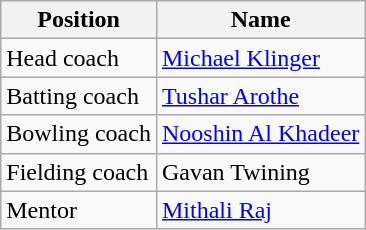<table class="wikitable">
<tr>
<th>Position</th>
<th>Name</th>
</tr>
<tr>
<td>Head coach</td>
<td><a href='#'>Michael Klinger</a></td>
</tr>
<tr>
<td>Batting coach</td>
<td><a href='#'>Tushar Arothe</a></td>
</tr>
<tr>
<td>Bowling coach</td>
<td><a href='#'>Nooshin Al Khadeer</a></td>
</tr>
<tr>
<td>Fielding coach</td>
<td>Gavan Twining</td>
</tr>
<tr>
<td>Mentor</td>
<td><a href='#'>Mithali Raj</a></td>
</tr>
</table>
